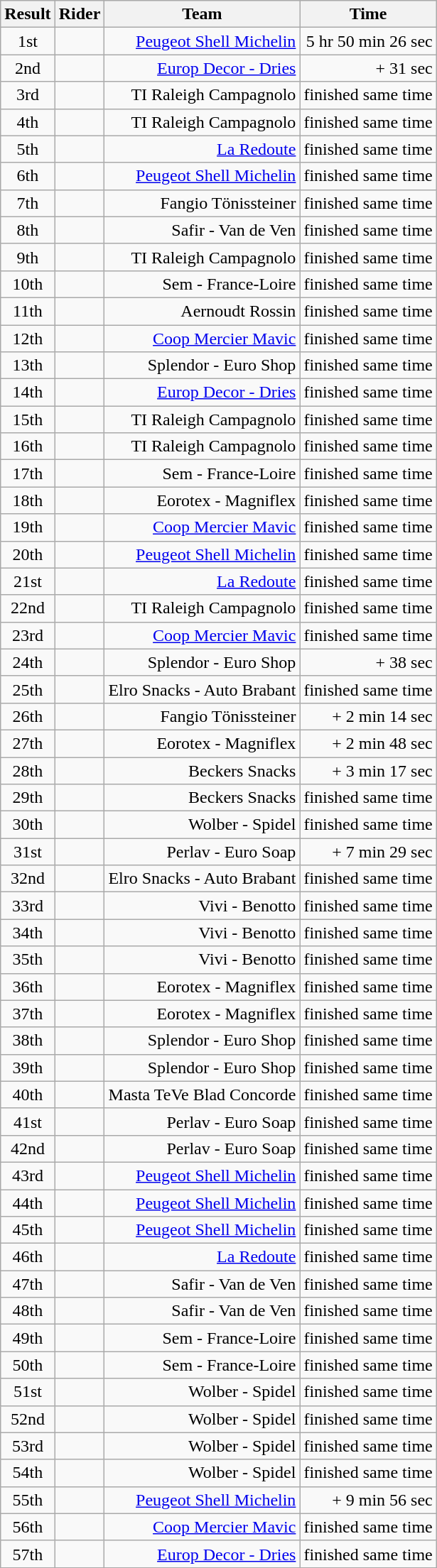<table class="wikitable sortable">
<tr>
<th scope="col">Result</th>
<th scope="col">Rider</th>
<th scope="col">Team</th>
<th scope="col">Time</th>
</tr>
<tr>
<td style="text-align:center;">1st</td>
<td style="text-align:left;"></td>
<td style="text-align:right;"><a href='#'>Peugeot Shell Michelin</a></td>
<td style="text-align:right;">5 hr 50 min 26 sec</td>
</tr>
<tr>
<td style="text-align:center;">2nd</td>
<td style="text-align:left;"></td>
<td style="text-align:right;"><a href='#'>Europ Decor - Dries</a></td>
<td style="text-align:right;">+ 31 sec</td>
</tr>
<tr>
<td style="text-align:center;">3rd</td>
<td style="text-align:left;"></td>
<td style="text-align:right;">TI Raleigh Campagnolo</td>
<td style="text-align:right;">finished same time</td>
</tr>
<tr>
<td style="text-align:center;">4th</td>
<td style="text-align:left;"></td>
<td style="text-align:right;">TI Raleigh Campagnolo</td>
<td style="text-align:right;">finished same time</td>
</tr>
<tr>
<td style="text-align:center;">5th</td>
<td style="text-align:left;"></td>
<td style="text-align:right;"><a href='#'>La Redoute</a></td>
<td style="text-align:right;">finished same time</td>
</tr>
<tr>
<td style="text-align:center;">6th</td>
<td style="text-align:left;"></td>
<td style="text-align:right;"><a href='#'>Peugeot Shell Michelin</a></td>
<td style="text-align:right;">finished same time</td>
</tr>
<tr>
<td style="text-align:center;">7th</td>
<td style="text-align:left;"></td>
<td style="text-align:right;">Fangio Tönissteiner</td>
<td style="text-align:right;">finished same time</td>
</tr>
<tr>
<td style="text-align:center;">8th</td>
<td style="text-align:left;"></td>
<td style="text-align:right;">Safir - Van de Ven</td>
<td style="text-align:right;">finished same time</td>
</tr>
<tr>
<td style="text-align:center;">9th</td>
<td style="text-align:left;"></td>
<td style="text-align:right;">TI Raleigh Campagnolo</td>
<td style="text-align:right;">finished same time</td>
</tr>
<tr>
<td style="text-align:center;">10th</td>
<td style="text-align:left;"></td>
<td style="text-align:right;">Sem - France-Loire</td>
<td style="text-align:right;">finished same time</td>
</tr>
<tr>
<td style="text-align:center;">11th</td>
<td style="text-align:left;"></td>
<td style="text-align:right;">Aernoudt Rossin</td>
<td style="text-align:right;">finished same time</td>
</tr>
<tr>
<td style="text-align:center;">12th</td>
<td style="text-align:left;"></td>
<td style="text-align:right;"><a href='#'>Coop Mercier Mavic</a></td>
<td style="text-align:right;">finished same time</td>
</tr>
<tr>
<td style="text-align:center;">13th</td>
<td style="text-align:left;"></td>
<td style="text-align:right;">Splendor - Euro Shop</td>
<td style="text-align:right;">finished same time</td>
</tr>
<tr>
<td style="text-align:center;">14th</td>
<td style="text-align:left;"></td>
<td style="text-align:right;"><a href='#'>Europ Decor - Dries</a></td>
<td style="text-align:right;">finished same time</td>
</tr>
<tr>
<td style="text-align:center;">15th</td>
<td style="text-align:left;"></td>
<td style="text-align:right;">TI Raleigh Campagnolo</td>
<td style="text-align:right;">finished same time</td>
</tr>
<tr>
<td style="text-align:center;">16th</td>
<td style="text-align:left;"></td>
<td style="text-align:right;">TI Raleigh Campagnolo</td>
<td style="text-align:right;">finished same time</td>
</tr>
<tr>
<td style="text-align:center;">17th</td>
<td style="text-align:left;"></td>
<td style="text-align:right;">Sem - France-Loire</td>
<td style="text-align:right;">finished same time</td>
</tr>
<tr>
<td style="text-align:center;">18th</td>
<td style="text-align:left;"></td>
<td style="text-align:right;">Eorotex - Magniflex</td>
<td style="text-align:right;">finished same time</td>
</tr>
<tr>
<td style="text-align:center;">19th</td>
<td style="text-align:left;"></td>
<td style="text-align:right;"><a href='#'>Coop Mercier Mavic</a></td>
<td style="text-align:right;">finished same time</td>
</tr>
<tr>
<td style="text-align:center;">20th</td>
<td style="text-align:left;"></td>
<td style="text-align:right;"><a href='#'>Peugeot Shell Michelin</a></td>
<td style="text-align:right;">finished same time</td>
</tr>
<tr>
<td style="text-align:center;">21st</td>
<td style="text-align:left;"></td>
<td style="text-align:right;"><a href='#'>La Redoute</a></td>
<td style="text-align:right;">finished same time</td>
</tr>
<tr>
<td style="text-align:center;">22nd</td>
<td style="text-align:left;"></td>
<td style="text-align:right;">TI Raleigh Campagnolo</td>
<td style="text-align:right;">finished same time</td>
</tr>
<tr>
<td style="text-align:center;">23rd</td>
<td style="text-align:left;"></td>
<td style="text-align:right;"><a href='#'>Coop Mercier Mavic</a></td>
<td style="text-align:right;">finished same time</td>
</tr>
<tr>
<td style="text-align:center;">24th</td>
<td style="text-align:left;"></td>
<td style="text-align:right;">Splendor - Euro Shop</td>
<td style="text-align:right;">+ 38 sec</td>
</tr>
<tr>
<td style="text-align:center;">25th</td>
<td style="text-align:left;"></td>
<td style="text-align:right;">Elro Snacks - Auto Brabant</td>
<td style="text-align:right;">finished same time</td>
</tr>
<tr>
<td style="text-align:center;">26th</td>
<td style="text-align:left;"></td>
<td style="text-align:right;">Fangio Tönissteiner</td>
<td style="text-align:right;">+ 2 min 14 sec</td>
</tr>
<tr>
<td style="text-align:center;">27th</td>
<td style="text-align:left;"></td>
<td style="text-align:right;">Eorotex - Magniflex</td>
<td style="text-align:right;">+ 2 min 48 sec</td>
</tr>
<tr>
<td style="text-align:center;">28th</td>
<td style="text-align:left;"></td>
<td style="text-align:right;">Beckers Snacks</td>
<td style="text-align:right;">+ 3 min 17 sec</td>
</tr>
<tr>
<td style="text-align:center;">29th</td>
<td style="text-align:left;"></td>
<td style="text-align:right;">Beckers Snacks</td>
<td style="text-align:right;">finished same time</td>
</tr>
<tr>
<td style="text-align:center;">30th</td>
<td style="text-align:left;"></td>
<td style="text-align:right;">Wolber - Spidel</td>
<td style="text-align:right;">finished same time</td>
</tr>
<tr>
<td style="text-align:center;">31st</td>
<td style="text-align:left;"></td>
<td style="text-align:right;">Perlav - Euro Soap</td>
<td style="text-align:right;">+ 7 min 29 sec</td>
</tr>
<tr>
<td style="text-align:center;">32nd</td>
<td style="text-align:left;"></td>
<td style="text-align:right;">Elro Snacks - Auto Brabant</td>
<td style="text-align:right;">finished same time</td>
</tr>
<tr>
<td style="text-align:center;">33rd</td>
<td style="text-align:left;"></td>
<td style="text-align:right;">Vivi - Benotto</td>
<td style="text-align:right;">finished same time</td>
</tr>
<tr>
<td style="text-align:center;">34th</td>
<td style="text-align:left;"></td>
<td style="text-align:right;">Vivi - Benotto</td>
<td style="text-align:right;">finished same time</td>
</tr>
<tr>
<td style="text-align:center;">35th</td>
<td style="text-align:left;"></td>
<td style="text-align:right;">Vivi - Benotto</td>
<td style="text-align:right;">finished same time</td>
</tr>
<tr>
<td style="text-align:center;">36th</td>
<td style="text-align:left;"></td>
<td style="text-align:right;">Eorotex - Magniflex</td>
<td style="text-align:right;">finished same time</td>
</tr>
<tr>
<td style="text-align:center;">37th</td>
<td style="text-align:left;"></td>
<td style="text-align:right;">Eorotex - Magniflex</td>
<td style="text-align:right;">finished same time</td>
</tr>
<tr>
<td style="text-align:center;">38th</td>
<td style="text-align:left;"></td>
<td style="text-align:right;">Splendor - Euro Shop</td>
<td style="text-align:right;">finished same time</td>
</tr>
<tr>
<td style="text-align:center;">39th</td>
<td style="text-align:left;"></td>
<td style="text-align:right;">Splendor - Euro Shop</td>
<td style="text-align:right;">finished same time</td>
</tr>
<tr>
<td style="text-align:center;">40th</td>
<td style="text-align:left;"></td>
<td style="text-align:right;">Masta TeVe Blad Concorde</td>
<td style="text-align:right;">finished same time</td>
</tr>
<tr>
<td style="text-align:center;">41st</td>
<td style="text-align:left;"></td>
<td style="text-align:right;">Perlav - Euro Soap</td>
<td style="text-align:right;">finished same time</td>
</tr>
<tr>
<td style="text-align:center;">42nd</td>
<td style="text-align:left;"></td>
<td style="text-align:right;">Perlav - Euro Soap</td>
<td style="text-align:right;">finished same time</td>
</tr>
<tr>
<td style="text-align:center;">43rd</td>
<td style="text-align:left;"></td>
<td style="text-align:right;"><a href='#'>Peugeot Shell Michelin</a></td>
<td style="text-align:right;">finished same time</td>
</tr>
<tr>
<td style="text-align:center;">44th</td>
<td style="text-align:left;"></td>
<td style="text-align:right;"><a href='#'>Peugeot Shell Michelin</a></td>
<td style="text-align:right;">finished same time</td>
</tr>
<tr>
<td style="text-align:center;">45th</td>
<td style="text-align:left;"></td>
<td style="text-align:right;"><a href='#'>Peugeot Shell Michelin</a></td>
<td style="text-align:right;">finished same time</td>
</tr>
<tr>
<td style="text-align:center;">46th</td>
<td style="text-align:left;"></td>
<td style="text-align:right;"><a href='#'>La Redoute</a></td>
<td style="text-align:right;">finished same time</td>
</tr>
<tr>
<td style="text-align:center;">47th</td>
<td style="text-align:left;"></td>
<td style="text-align:right;">Safir - Van de Ven</td>
<td style="text-align:right;">finished same time</td>
</tr>
<tr>
<td style="text-align:center;">48th</td>
<td style="text-align:left;"></td>
<td style="text-align:right;">Safir - Van de Ven</td>
<td style="text-align:right;">finished same time</td>
</tr>
<tr>
<td style="text-align:center;">49th</td>
<td style="text-align:left;"></td>
<td style="text-align:right;">Sem - France-Loire</td>
<td style="text-align:right;">finished same time</td>
</tr>
<tr>
<td style="text-align:center;">50th</td>
<td style="text-align:left;"></td>
<td style="text-align:right;">Sem - France-Loire</td>
<td style="text-align:right;">finished same time</td>
</tr>
<tr>
<td style="text-align:center;">51st</td>
<td style="text-align:left;"></td>
<td style="text-align:right;">Wolber - Spidel</td>
<td style="text-align:right;">finished same time</td>
</tr>
<tr>
<td style="text-align:center;">52nd</td>
<td style="text-align:left;"></td>
<td style="text-align:right;">Wolber - Spidel</td>
<td style="text-align:right;">finished same time</td>
</tr>
<tr>
<td style="text-align:center;">53rd</td>
<td style="text-align:left;"></td>
<td style="text-align:right;">Wolber - Spidel</td>
<td style="text-align:right;">finished same time</td>
</tr>
<tr>
<td style="text-align:center;">54th</td>
<td style="text-align:left;"></td>
<td style="text-align:right;">Wolber - Spidel</td>
<td style="text-align:right;">finished same time</td>
</tr>
<tr>
<td style="text-align:center;">55th</td>
<td style="text-align:left;"></td>
<td style="text-align:right;"><a href='#'>Peugeot Shell Michelin</a></td>
<td style="text-align:right;">+ 9 min 56 sec</td>
</tr>
<tr>
<td style="text-align:center;">56th</td>
<td style="text-align:left;"></td>
<td style="text-align:right;"><a href='#'>Coop Mercier Mavic</a></td>
<td style="text-align:right;">finished same time</td>
</tr>
<tr>
<td style="text-align:center;">57th</td>
<td style="text-align:left;"></td>
<td style="text-align:right;"><a href='#'>Europ Decor - Dries</a></td>
<td style="text-align:right;">finished same time</td>
</tr>
<tr>
</tr>
</table>
